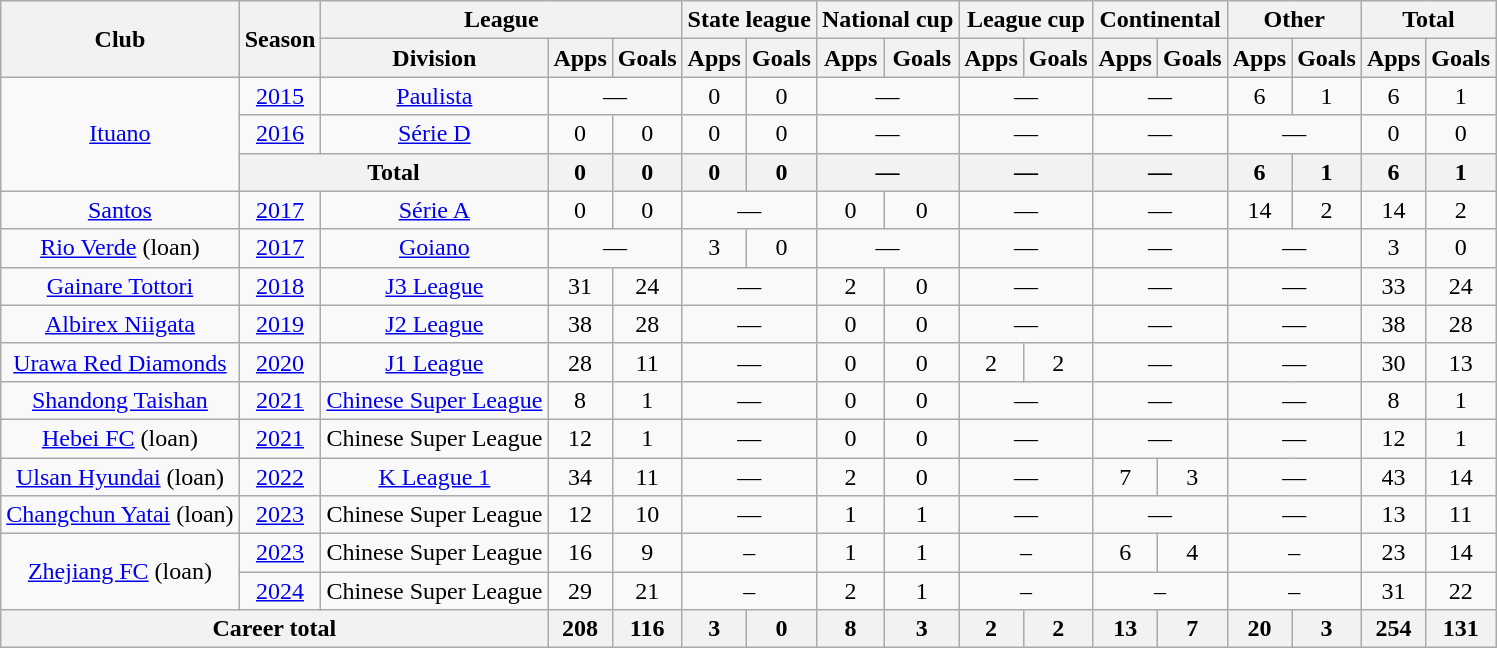<table class="wikitable" style="text-align:center">
<tr>
<th rowspan="2">Club</th>
<th rowspan="2">Season</th>
<th colspan="3">League</th>
<th colspan="2">State league</th>
<th colspan="2">National cup</th>
<th colspan="2">League cup</th>
<th colspan="2">Continental</th>
<th colspan="2">Other</th>
<th colspan="2">Total</th>
</tr>
<tr>
<th>Division</th>
<th>Apps</th>
<th>Goals</th>
<th>Apps</th>
<th>Goals</th>
<th>Apps</th>
<th>Goals</th>
<th>Apps</th>
<th>Goals</th>
<th>Apps</th>
<th>Goals</th>
<th>Apps</th>
<th>Goals</th>
<th>Apps</th>
<th>Goals</th>
</tr>
<tr>
<td rowspan="3"><a href='#'>Ituano</a></td>
<td><a href='#'>2015</a></td>
<td><a href='#'>Paulista</a></td>
<td colspan="2">—</td>
<td>0</td>
<td>0</td>
<td colspan="2">—</td>
<td colspan="2">—</td>
<td colspan="2">—</td>
<td>6</td>
<td>1</td>
<td>6</td>
<td>1</td>
</tr>
<tr>
<td><a href='#'>2016</a></td>
<td><a href='#'>Série D</a></td>
<td>0</td>
<td>0</td>
<td>0</td>
<td>0</td>
<td colspan="2">—</td>
<td colspan="2">—</td>
<td colspan="2">—</td>
<td colspan="2">—</td>
<td>0</td>
<td>0</td>
</tr>
<tr>
<th colspan="2">Total</th>
<th>0</th>
<th>0</th>
<th>0</th>
<th>0</th>
<th colspan="2">—</th>
<th colspan="2">—</th>
<th colspan="2">—</th>
<th>6</th>
<th>1</th>
<th>6</th>
<th>1</th>
</tr>
<tr>
<td><a href='#'>Santos</a></td>
<td><a href='#'>2017</a></td>
<td><a href='#'>Série A</a></td>
<td>0</td>
<td>0</td>
<td colspan="2">—</td>
<td>0</td>
<td>0</td>
<td colspan="2">—</td>
<td colspan="2">—</td>
<td>14</td>
<td>2</td>
<td>14</td>
<td>2</td>
</tr>
<tr>
<td><a href='#'>Rio Verde</a> (loan)</td>
<td><a href='#'>2017</a></td>
<td><a href='#'>Goiano</a></td>
<td colspan="2">—</td>
<td>3</td>
<td>0</td>
<td colspan="2">—</td>
<td colspan="2">—</td>
<td colspan="2">—</td>
<td colspan="2">—</td>
<td>3</td>
<td>0</td>
</tr>
<tr>
<td><a href='#'>Gainare Tottori</a></td>
<td><a href='#'>2018</a></td>
<td><a href='#'>J3 League</a></td>
<td>31</td>
<td>24</td>
<td colspan="2">—</td>
<td>2</td>
<td>0</td>
<td colspan="2">—</td>
<td colspan="2">—</td>
<td colspan="2">—</td>
<td>33</td>
<td>24</td>
</tr>
<tr>
<td><a href='#'>Albirex Niigata</a></td>
<td><a href='#'>2019</a></td>
<td><a href='#'>J2 League</a></td>
<td>38</td>
<td>28</td>
<td colspan="2">—</td>
<td>0</td>
<td>0</td>
<td colspan="2">—</td>
<td colspan="2">—</td>
<td colspan="2">—</td>
<td>38</td>
<td>28</td>
</tr>
<tr>
<td><a href='#'>Urawa Red Diamonds</a></td>
<td><a href='#'>2020</a></td>
<td><a href='#'>J1 League</a></td>
<td>28</td>
<td>11</td>
<td colspan="2">—</td>
<td>0</td>
<td>0</td>
<td>2</td>
<td>2</td>
<td colspan="2">—</td>
<td colspan="2">—</td>
<td>30</td>
<td>13</td>
</tr>
<tr>
<td><a href='#'>Shandong Taishan</a></td>
<td><a href='#'>2021</a></td>
<td><a href='#'>Chinese Super League</a></td>
<td>8</td>
<td>1</td>
<td colspan="2">—</td>
<td>0</td>
<td>0</td>
<td colspan="2">—</td>
<td colspan="2">—</td>
<td colspan="2">—</td>
<td>8</td>
<td>1</td>
</tr>
<tr>
<td><a href='#'>Hebei FC</a> (loan)</td>
<td><a href='#'>2021</a></td>
<td>Chinese Super League</td>
<td>12</td>
<td>1</td>
<td colspan="2">—</td>
<td>0</td>
<td>0</td>
<td colspan="2">—</td>
<td colspan="2">—</td>
<td colspan="2">—</td>
<td>12</td>
<td>1</td>
</tr>
<tr>
<td><a href='#'>Ulsan Hyundai</a> (loan)</td>
<td><a href='#'>2022</a></td>
<td><a href='#'>K League 1</a></td>
<td>34</td>
<td>11</td>
<td colspan="2">—</td>
<td>2</td>
<td>0</td>
<td colspan="2">—</td>
<td>7</td>
<td>3</td>
<td colspan="2">—</td>
<td>43</td>
<td>14</td>
</tr>
<tr>
<td><a href='#'>Changchun Yatai</a> (loan)</td>
<td><a href='#'>2023</a></td>
<td>Chinese Super League</td>
<td>12</td>
<td>10</td>
<td colspan="2">—</td>
<td>1</td>
<td>1</td>
<td colspan="2">—</td>
<td colspan="2">—</td>
<td colspan="2">—</td>
<td>13</td>
<td>11</td>
</tr>
<tr>
<td rowspan="2"><a href='#'>Zhejiang FC</a> (loan)</td>
<td><a href='#'>2023</a></td>
<td>Chinese Super League</td>
<td>16</td>
<td>9</td>
<td colspan="2">–</td>
<td>1</td>
<td>1</td>
<td colspan="2">–</td>
<td>6</td>
<td>4</td>
<td colspan="2">–</td>
<td>23</td>
<td>14</td>
</tr>
<tr>
<td><a href='#'>2024</a></td>
<td>Chinese Super League</td>
<td>29</td>
<td>21</td>
<td colspan="2">–</td>
<td>2</td>
<td>1</td>
<td colspan="2">–</td>
<td colspan="2">–</td>
<td colspan="2">–</td>
<td>31</td>
<td>22</td>
</tr>
<tr>
<th colspan="3">Career total</th>
<th>208</th>
<th>116</th>
<th>3</th>
<th>0</th>
<th>8</th>
<th>3</th>
<th>2</th>
<th>2</th>
<th>13</th>
<th>7</th>
<th>20</th>
<th>3</th>
<th>254</th>
<th>131</th>
</tr>
</table>
